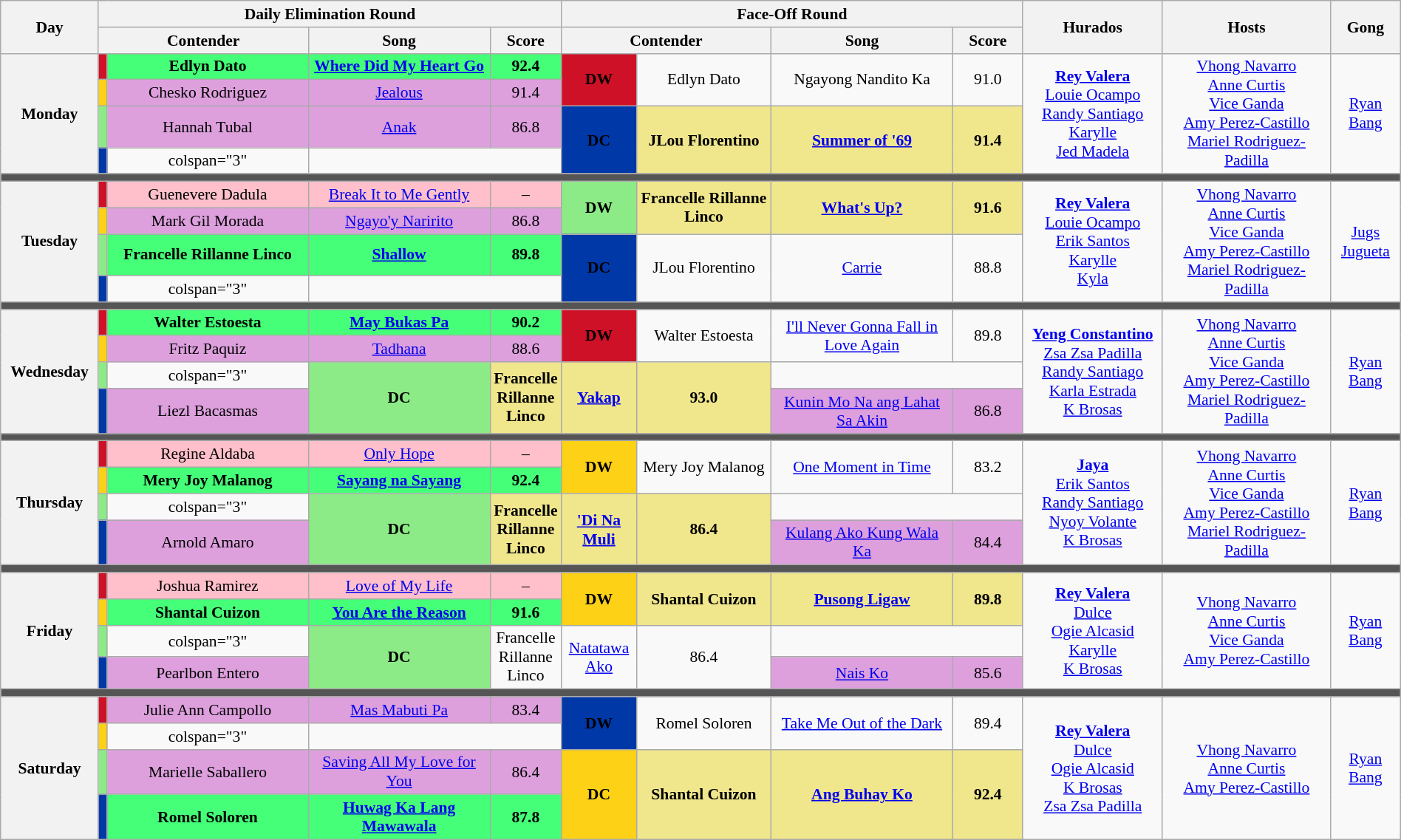<table class="wikitable mw-collapsible mw-collapsed" style="text-align:center; font-size:90%; width:100%;">
<tr>
<th rowspan="2" width="07%">Day</th>
<th colspan="4">Daily Elimination Round</th>
<th colspan="4">Face-Off Round</th>
<th rowspan="2" width="10%">Hurados</th>
<th rowspan="2" width="12%">Hosts</th>
<th rowspan="2" width="05%">Gong</th>
</tr>
<tr>
<th width="15%"  colspan=2>Contender</th>
<th width="13%">Song</th>
<th width="05%">Score</th>
<th width="15%"  colspan=2>Contender</th>
<th width="13%">Song</th>
<th width="05%">Score</th>
</tr>
<tr>
<th rowspan="4">Monday<br><small></small></th>
<th style="background-color:#CE1126;"></th>
<td style="background:#44ff77;"><strong>Edlyn Dato</strong></td>
<td style="background:#44ff77;"><strong><a href='#'>Where Did My Heart Go</a></strong></td>
<td style="background:#44ff77;"><strong>92.4</strong></td>
<th rowspan="2" style="background-color:#CE1126;">DW</th>
<td rowspan="2">Edlyn Dato</td>
<td rowspan="2">Ngayong Nandito Ka</td>
<td rowspan="2">91.0</td>
<td rowspan="4"><strong><a href='#'>Rey Valera</a></strong><br><a href='#'>Louie Ocampo</a><br><a href='#'>Randy Santiago</a><br><a href='#'>Karylle</a><br><a href='#'>Jed Madela</a></td>
<td rowspan="4"><a href='#'>Vhong Navarro</a><br><a href='#'>Anne Curtis</a><br><a href='#'>Vice Ganda</a><br><a href='#'>Amy Perez-Castillo</a><br><a href='#'>Mariel Rodriguez-Padilla</a></td>
<td rowspan="4"><a href='#'>Ryan Bang</a></td>
</tr>
<tr>
<th style="background-color:#FCD116;"></th>
<td style="background:Plum;">Chesko Rodriguez</td>
<td style="background:Plum;"><a href='#'>Jealous</a></td>
<td style="background:Plum;">91.4</td>
</tr>
<tr>
<th style="background-color:#8deb87;"></th>
<td style="background:Plum;">Hannah Tubal</td>
<td style="background:Plum;"><a href='#'>Anak</a></td>
<td style="background:Plum;">86.8</td>
<th rowspan="2" style="background-color:#0038A8;">DC</th>
<td rowspan="2" style="background:Khaki;"><strong>JLou Florentino</strong></td>
<td rowspan="2" style="background:Khaki;"><strong><a href='#'>Summer of '69</a></strong></td>
<td rowspan="2" style="background:Khaki;"><strong>91.4</strong></td>
</tr>
<tr>
<th style="background-color:#0038A8;"></th>
<td>colspan="3" </td>
</tr>
<tr>
<th colspan="12" style="background:#555;"></th>
</tr>
<tr>
<th rowspan="4">Tuesday<br><small></small></th>
<th style="background-color:#CE1126;"></th>
<td style="background:pink;">Guenevere Dadula</td>
<td style="background:pink;"><a href='#'>Break It to Me Gently</a></td>
<td style="background:pink;">–</td>
<th rowspan="2" style="background-color:#8deb87;">DW</th>
<td rowspan="2" style="background:Khaki;"><strong>Francelle Rillanne Linco</strong></td>
<td rowspan="2" style="background:Khaki;"><strong><a href='#'>What's Up?</a></strong></td>
<td rowspan="2" style="background:Khaki;"><strong>91.6</strong></td>
<td rowspan="4"><strong><a href='#'>Rey Valera</a></strong><br><a href='#'>Louie Ocampo</a><br><a href='#'>Erik Santos</a><br><a href='#'>Karylle</a><br><a href='#'>Kyla</a></td>
<td rowspan="4"><a href='#'>Vhong Navarro</a><br><a href='#'>Anne Curtis</a><br><a href='#'>Vice Ganda</a><br><a href='#'>Amy Perez-Castillo</a><br><a href='#'>Mariel Rodriguez-Padilla</a></td>
<td rowspan="4"><a href='#'>Jugs Jugueta</a></td>
</tr>
<tr>
<th style="background-color:#FCD116;"></th>
<td style="background:Plum;">Mark Gil Morada</td>
<td style="background:Plum;"><a href='#'>Ngayo'y Naririto</a></td>
<td style="background:Plum;">86.8</td>
</tr>
<tr>
<th style="background-color:#8deb87;"></th>
<td style="background:#44ff77;"><strong>Francelle Rillanne Linco</strong></td>
<td style="background:#44ff77;"><strong><a href='#'>Shallow</a></strong></td>
<td style="background:#44ff77;"><strong>89.8</strong></td>
<th rowspan="2" style="background-color:#0038A8;">DC</th>
<td rowspan="2">JLou Florentino</td>
<td rowspan="2"><a href='#'>Carrie</a></td>
<td rowspan="2">88.8</td>
</tr>
<tr>
<th style="background-color:#0038A8;"></th>
<td>colspan="3" </td>
</tr>
<tr>
<th colspan="12" style="background:#555;"></th>
</tr>
<tr>
<th rowspan="4">Wednesday<br><small></small></th>
<th style="background-color:#CE1126;"></th>
<td style="background:#44ff77;"><strong>Walter Estoesta</strong></td>
<td style="background:#44ff77;"><strong><a href='#'>May Bukas Pa</a></strong></td>
<td style="background:#44ff77;"><strong>90.2</strong></td>
<th rowspan="2" style="background-color:#CE1126;">DW</th>
<td rowspan="2">Walter Estoesta</td>
<td rowspan="2"><a href='#'>I'll Never Gonna Fall in Love Again</a></td>
<td rowspan="2">89.8</td>
<td rowspan="4"><strong><a href='#'>Yeng Constantino</a></strong><br><a href='#'>Zsa Zsa Padilla</a><br><a href='#'>Randy Santiago</a><br><a href='#'>Karla Estrada</a><br><a href='#'>K Brosas</a></td>
<td rowspan="4"><a href='#'>Vhong Navarro</a><br><a href='#'>Anne Curtis</a><br><a href='#'>Vice Ganda</a><br><a href='#'>Amy Perez-Castillo</a><br><a href='#'>Mariel Rodriguez-Padilla</a></td>
<td rowspan="4"><a href='#'>Ryan Bang</a></td>
</tr>
<tr>
<th style="background-color:#FCD116;"></th>
<td style="background:Plum;">Fritz Paquiz</td>
<td style="background:Plum;"><a href='#'>Tadhana</a></td>
<td style="background:Plum;">88.6</td>
</tr>
<tr>
<th style="background-color:#8deb87;"></th>
<td>colspan="3" </td>
<th rowspan="2" style="background-color:#8deb87;">DC</th>
<td rowspan="2" style="background:Khaki;"><strong>Francelle Rillanne Linco</strong></td>
<td rowspan="2" style="background:Khaki;"><strong><a href='#'>Yakap</a></strong></td>
<td rowspan="2" style="background:Khaki;"><strong>93.0</strong></td>
</tr>
<tr>
<th style="background-color:#0038A8;"></th>
<td style="background:Plum;">Liezl Bacasmas</td>
<td style="background:Plum;"><a href='#'>Kunin Mo Na ang Lahat Sa Akin</a></td>
<td style="background:Plum;">86.8</td>
</tr>
<tr>
<th colspan="12" style="background:#555;"></th>
</tr>
<tr>
<th rowspan="4">Thursday<br><small></small></th>
<th style="background-color:#CE1126;"></th>
<td style="background:pink;">Regine Aldaba</td>
<td style="background:pink;"><a href='#'>Only Hope</a></td>
<td style="background:pink;">–</td>
<th rowspan="2" style="background-color:#FCD116;">DW</th>
<td rowspan="2">Mery Joy Malanog</td>
<td rowspan="2"><a href='#'>One Moment in Time</a></td>
<td rowspan="2">83.2</td>
<td rowspan="4"><strong><a href='#'>Jaya</a></strong><br><a href='#'>Erik Santos</a><br><a href='#'>Randy Santiago</a><br><a href='#'>Nyoy Volante</a><br><a href='#'>K Brosas</a></td>
<td rowspan="4"><a href='#'>Vhong Navarro</a><br><a href='#'>Anne Curtis</a><br><a href='#'>Vice Ganda</a><br><a href='#'>Amy Perez-Castillo</a><br><a href='#'>Mariel Rodriguez-Padilla</a></td>
<td rowspan="4"><a href='#'>Ryan Bang</a></td>
</tr>
<tr>
<th style="background-color:#FCD116;"></th>
<td style="background:#44ff77;"><strong>Mery Joy Malanog</strong></td>
<td style="background:#44ff77;"><strong><a href='#'>Sayang na Sayang</a></strong></td>
<td style="background:#44ff77;"><strong>92.4</strong></td>
</tr>
<tr>
<th style="background-color:#8deb87;"></th>
<td>colspan="3" </td>
<th rowspan="2" style="background-color:#8deb87;">DC</th>
<td rowspan="2" style="background:Khaki;"><strong>Francelle Rillanne Linco</strong></td>
<td rowspan="2" style="background:Khaki;"><strong><a href='#'>'Di Na Muli</a></strong></td>
<td rowspan="2" style="background:Khaki;"><strong>86.4</strong></td>
</tr>
<tr>
<th style="background-color:#0038A8;"></th>
<td style="background:Plum;">Arnold Amaro</td>
<td style="background:Plum;"><a href='#'>Kulang Ako Kung Wala Ka</a></td>
<td style="background:Plum;">84.4</td>
</tr>
<tr>
<th colspan="12" style="background:#555;"></th>
</tr>
<tr>
<th rowspan="4">Friday<br><small></small></th>
<th style="background-color:#CE1126;"></th>
<td style="background:pink;">Joshua Ramirez</td>
<td style="background:pink;"><a href='#'>Love of My Life</a></td>
<td style="background:pink;">–</td>
<th rowspan="2" style="background-color:#FCD116;">DW</th>
<td rowspan="2" style="background:Khaki;"><strong>Shantal Cuizon</strong></td>
<td rowspan="2" style="background:Khaki;"><strong><a href='#'>Pusong Ligaw</a></strong></td>
<td rowspan="2" style="background:Khaki;"><strong>89.8</strong></td>
<td rowspan="4"><strong><a href='#'>Rey Valera</a></strong><br><a href='#'>Dulce</a><br><a href='#'>Ogie Alcasid</a><br><a href='#'>Karylle</a><br><a href='#'>K Brosas</a></td>
<td rowspan="4"><a href='#'>Vhong Navarro</a><br><a href='#'>Anne Curtis</a><br><a href='#'>Vice Ganda</a><br><a href='#'>Amy Perez-Castillo</a></td>
<td rowspan="4"><a href='#'>Ryan Bang</a></td>
</tr>
<tr>
<th style="background-color:#FCD116;"></th>
<td style="background:#44ff77;"><strong>Shantal Cuizon</strong></td>
<td style="background:#44ff77;"><strong><a href='#'>You Are the Reason</a></strong></td>
<td style="background:#44ff77;"><strong>91.6</strong></td>
</tr>
<tr>
<th style="background-color:#8deb87;"></th>
<td>colspan="3" </td>
<th rowspan="2" style="background-color:#8deb87;">DC</th>
<td rowspan="2">Francelle Rillanne Linco</td>
<td rowspan="2"><a href='#'>Natatawa Ako</a></td>
<td rowspan="2">86.4</td>
</tr>
<tr>
<th style="background-color:#0038A8;"></th>
<td style="background:Plum;">Pearlbon Entero</td>
<td style="background:Plum;"><a href='#'>Nais Ko</a></td>
<td style="background:Plum;">85.6</td>
</tr>
<tr>
<th colspan="12" style="background:#555;"></th>
</tr>
<tr>
<th rowspan="4">Saturday<br><small></small></th>
<th style="background-color:#CE1126;"></th>
<td style="background:Plum;">Julie Ann Campollo</td>
<td style="background:Plum;"><a href='#'>Mas Mabuti Pa</a></td>
<td style="background:Plum;">83.4</td>
<th rowspan="2" style="background-color:#0038A8;">DW</th>
<td rowspan="2">Romel Soloren</td>
<td rowspan="2"><a href='#'>Take Me Out of the Dark</a></td>
<td rowspan="2">89.4</td>
<td rowspan="4"><strong><a href='#'>Rey Valera</a></strong><br><a href='#'>Dulce</a><br><a href='#'>Ogie Alcasid</a><br><a href='#'>K Brosas</a><br><a href='#'>Zsa Zsa Padilla</a></td>
<td rowspan="4"><a href='#'>Vhong Navarro</a><br><a href='#'>Anne Curtis</a><br><a href='#'>Amy Perez-Castillo</a></td>
<td rowspan="4"><a href='#'>Ryan Bang</a></td>
</tr>
<tr>
<th style="background-color:#FCD116;"></th>
<td>colspan="3" </td>
</tr>
<tr>
<th style="background-color:#8deb87;"></th>
<td style="background:Plum;">Marielle Saballero</td>
<td style="background:Plum;"><a href='#'>Saving All My Love for You</a></td>
<td style="background:Plum;">86.4</td>
<th rowspan="2" style="background-color:#FCD116;">DC</th>
<td rowspan="2" style="background:Khaki;"><strong>Shantal Cuizon</strong></td>
<td rowspan="2" style="background:Khaki;"><strong><a href='#'>Ang Buhay Ko</a></strong></td>
<td rowspan="2" style="background:Khaki;"><strong>92.4</strong></td>
</tr>
<tr>
<th style="background-color:#0038A8;"></th>
<td style="background:#44ff77;"><strong>Romel Soloren</strong></td>
<td style="background:#44ff77;"><strong><a href='#'>Huwag Ka Lang Mawawala</a></strong></td>
<td style="background:#44ff77;"><strong>87.8</strong></td>
</tr>
</table>
